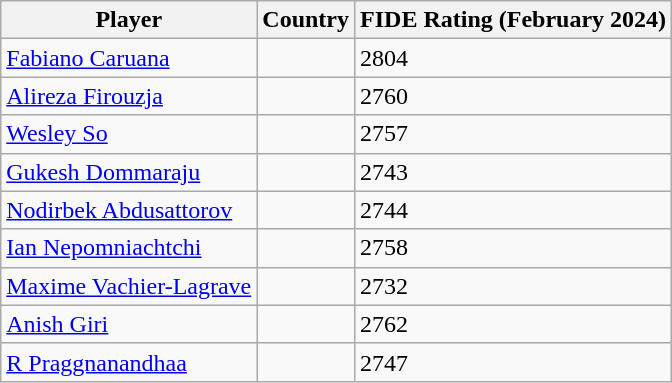<table class="wikitable sortable">
<tr>
<th>Player</th>
<th>Country</th>
<th>FIDE Rating (February 2024)</th>
</tr>
<tr>
<td><a href='#'>Fabiano Caruana</a></td>
<td></td>
<td>2804</td>
</tr>
<tr>
<td><a href='#'>Alireza Firouzja</a></td>
<td></td>
<td>2760</td>
</tr>
<tr>
<td><a href='#'>Wesley So</a></td>
<td></td>
<td>2757</td>
</tr>
<tr>
<td><a href='#'>Gukesh Dommaraju</a></td>
<td></td>
<td>2743</td>
</tr>
<tr>
<td><a href='#'>Nodirbek Abdusattorov</a></td>
<td></td>
<td>2744</td>
</tr>
<tr>
<td><a href='#'>Ian Nepomniachtchi</a></td>
<td></td>
<td>2758</td>
</tr>
<tr>
<td><a href='#'>Maxime Vachier-Lagrave</a></td>
<td></td>
<td>2732</td>
</tr>
<tr>
<td><a href='#'>Anish Giri</a></td>
<td></td>
<td>2762</td>
</tr>
<tr>
<td><a href='#'>R Praggnanandhaa</a></td>
<td></td>
<td>2747</td>
</tr>
</table>
